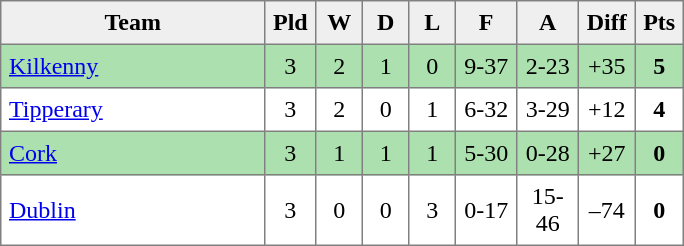<table style=border-collapse:collapse border=1 cellspacing=0 cellpadding=5>
<tr align=center bgcolor=#efefef>
<th width=165>Team</th>
<th width=20>Pld</th>
<th width=20>W</th>
<th width=20>D</th>
<th width=20>L</th>
<th width=30>F</th>
<th width=30>A</th>
<th width=20>Diff</th>
<th width=20>Pts</th>
</tr>
<tr align=center style="background:#ACE1AF;">
<td style="text-align:left;"><a href='#'>Kilkenny</a></td>
<td>3</td>
<td>2</td>
<td>1</td>
<td>0</td>
<td>9-37</td>
<td>2-23</td>
<td>+35</td>
<td><strong>5</strong></td>
</tr>
<tr align=center style="background:#FFFFFF;">
<td style="text-align:left;"><a href='#'>Tipperary</a></td>
<td>3</td>
<td>2</td>
<td>0</td>
<td>1</td>
<td>6-32</td>
<td>3-29</td>
<td>+12</td>
<td><strong>4</strong></td>
</tr>
<tr align=center style="background:#ACE1AF;">
<td style="text-align:left;"><a href='#'>Cork</a></td>
<td>3</td>
<td>1</td>
<td>1</td>
<td>1</td>
<td>5-30</td>
<td>0-28</td>
<td>+27</td>
<td><strong>0</strong></td>
</tr>
<tr align=center style="background:# FFFFFF;">
<td style="text-align:left;"><a href='#'>Dublin</a></td>
<td>3</td>
<td>0</td>
<td>0</td>
<td>3</td>
<td>0-17</td>
<td>15-46</td>
<td>–74</td>
<td><strong>0</strong></td>
</tr>
</table>
